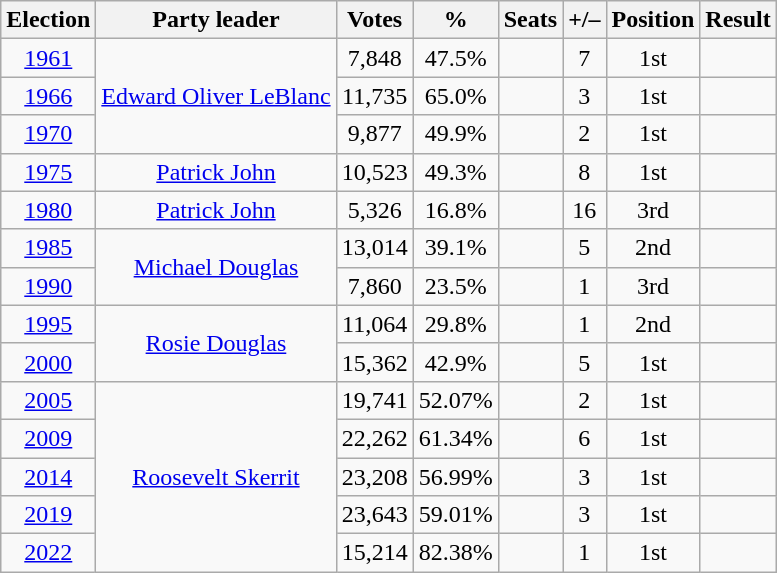<table class=wikitable style=text-align:center>
<tr>
<th>Election</th>
<th>Party leader</th>
<th>Votes</th>
<th><strong>%</strong></th>
<th>Seats</th>
<th>+/–</th>
<th>Position</th>
<th>Result</th>
</tr>
<tr>
<td><a href='#'>1961</a></td>
<td rowspan="3"><a href='#'>Edward Oliver LeBlanc</a></td>
<td>7,848</td>
<td>47.5%</td>
<td></td>
<td> 7</td>
<td> 1st</td>
<td></td>
</tr>
<tr>
<td><a href='#'>1966</a></td>
<td>11,735</td>
<td>65.0%</td>
<td></td>
<td> 3</td>
<td> 1st</td>
<td></td>
</tr>
<tr>
<td><a href='#'>1970</a></td>
<td>9,877</td>
<td>49.9%</td>
<td></td>
<td> 2</td>
<td> 1st</td>
<td></td>
</tr>
<tr>
<td><a href='#'>1975</a></td>
<td><a href='#'>Patrick John</a></td>
<td>10,523</td>
<td>49.3%</td>
<td></td>
<td> 8</td>
<td> 1st</td>
<td></td>
</tr>
<tr>
<td><a href='#'>1980</a></td>
<td><a href='#'>Patrick John</a></td>
<td>5,326</td>
<td>16.8%</td>
<td></td>
<td> 16</td>
<td> 3rd</td>
<td></td>
</tr>
<tr>
<td><a href='#'>1985</a></td>
<td rowspan="2"><a href='#'>Michael Douglas</a></td>
<td>13,014</td>
<td>39.1%</td>
<td></td>
<td> 5</td>
<td> 2nd</td>
<td></td>
</tr>
<tr>
<td><a href='#'>1990</a></td>
<td>7,860</td>
<td>23.5%</td>
<td></td>
<td> 1</td>
<td> 3rd</td>
<td></td>
</tr>
<tr>
<td><a href='#'>1995</a></td>
<td rowspan="2"><a href='#'>Rosie Douglas</a></td>
<td>11,064</td>
<td>29.8%</td>
<td></td>
<td> 1</td>
<td> 2nd</td>
<td></td>
</tr>
<tr>
<td><a href='#'>2000</a></td>
<td>15,362</td>
<td>42.9%</td>
<td></td>
<td> 5</td>
<td> 1st</td>
<td></td>
</tr>
<tr>
<td><a href='#'>2005</a></td>
<td rowspan="5"><a href='#'>Roosevelt Skerrit</a></td>
<td>19,741</td>
<td>52.07%</td>
<td></td>
<td> 2</td>
<td> 1st</td>
<td></td>
</tr>
<tr>
<td><a href='#'>2009</a></td>
<td>22,262</td>
<td>61.34%</td>
<td></td>
<td> 6</td>
<td> 1st</td>
<td></td>
</tr>
<tr>
<td><a href='#'>2014</a></td>
<td>23,208</td>
<td>56.99%</td>
<td></td>
<td> 3</td>
<td> 1st</td>
<td></td>
</tr>
<tr>
<td><a href='#'>2019</a></td>
<td>23,643</td>
<td>59.01%</td>
<td></td>
<td> 3</td>
<td> 1st</td>
<td></td>
</tr>
<tr>
<td><a href='#'>2022</a></td>
<td>15,214</td>
<td>82.38%</td>
<td></td>
<td> 1</td>
<td> 1st</td>
<td></td>
</tr>
</table>
